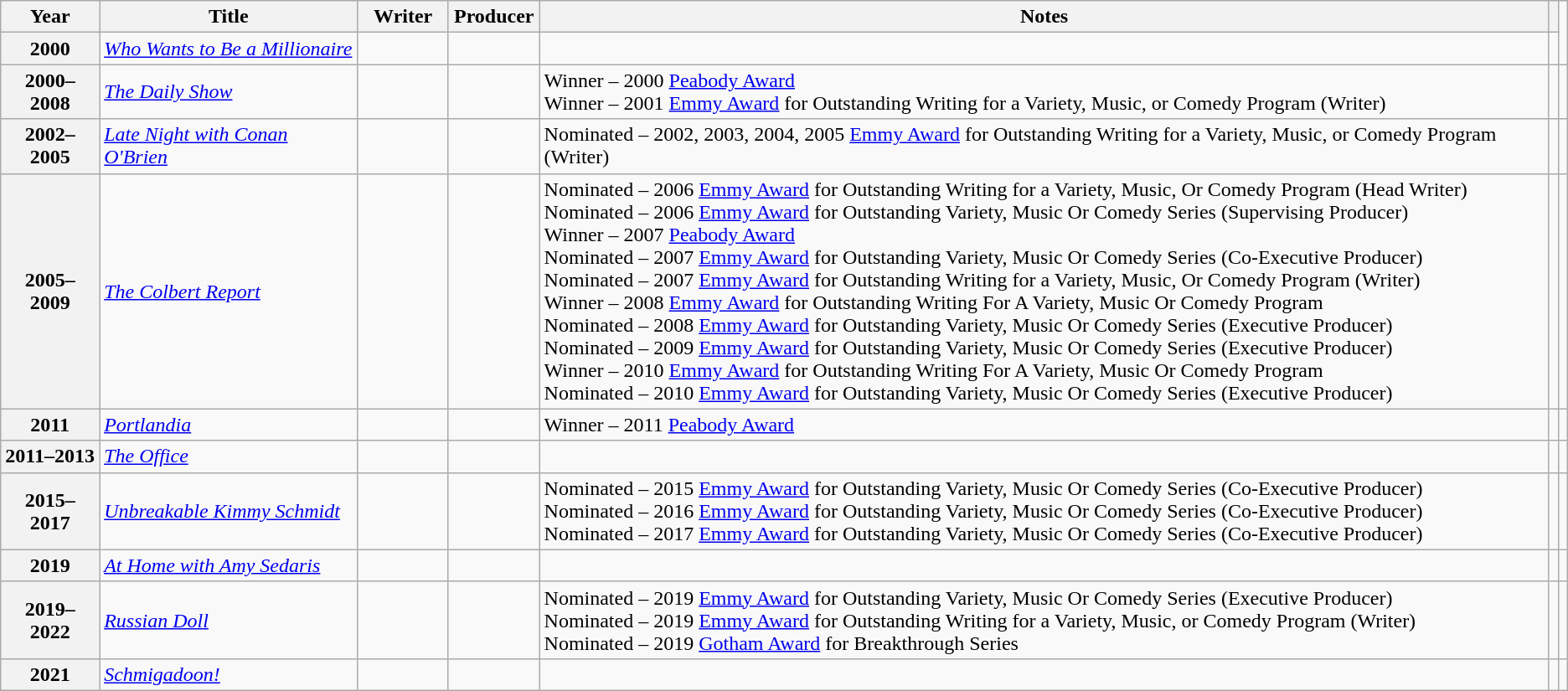<table class="wikitable plainrowheaders sortable">
<tr>
<th scope="col">Year</th>
<th scope="col">Title</th>
<th scope="col" width=65>Writer</th>
<th scope="col" width=65>Producer</th>
<th scope="col" class="unsortable">Notes</th>
<th scope="col" class="unsortable"></th>
</tr>
<tr>
<th scope="row">2000</th>
<td><em><a href='#'>Who Wants to Be a Millionaire</a></em></td>
<td></td>
<td></td>
<td></td>
<td></td>
</tr>
<tr>
<th scope="row">2000–2008</th>
<td><em><a href='#'>The Daily Show</a></em></td>
<td></td>
<td></td>
<td>Winner – 2000 <a href='#'>Peabody Award</a><br> Winner – 2001 <a href='#'>Emmy Award</a> for Outstanding Writing for a Variety, Music, or Comedy Program (Writer)</td>
<td></td>
<td></td>
</tr>
<tr>
<th scope="row">2002–2005</th>
<td><em><a href='#'>Late Night with Conan O'Brien</a></em></td>
<td></td>
<td></td>
<td>Nominated – 2002, 2003, 2004, 2005 <a href='#'>Emmy Award</a> for Outstanding Writing for a Variety, Music, or Comedy Program (Writer)</td>
<td></td>
<td></td>
</tr>
<tr>
<th scope="row">2005–2009</th>
<td><em><a href='#'>The Colbert Report</a></em></td>
<td></td>
<td></td>
<td>Nominated – 2006 <a href='#'>Emmy Award</a> for Outstanding Writing for a Variety, Music, Or Comedy Program (Head Writer) <br>Nominated – 2006 <a href='#'>Emmy Award</a> for Outstanding Variety, Music Or Comedy Series (Supervising Producer) <br> Winner  – 2007 <a href='#'>Peabody Award</a> <br> Nominated – 2007 <a href='#'>Emmy Award</a> for Outstanding Variety, Music Or Comedy Series (Co-Executive Producer)<br> Nominated – 2007 <a href='#'>Emmy Award</a> for Outstanding Writing for a Variety, Music, Or Comedy Program (Writer) <br>Winner – 2008 <a href='#'>Emmy Award</a> for Outstanding Writing For A Variety, Music Or Comedy Program<br> Nominated – 2008 <a href='#'>Emmy Award</a> for Outstanding Variety, Music Or Comedy Series (Executive Producer)<br> Nominated – 2009 <a href='#'>Emmy Award</a> for Outstanding Variety, Music Or Comedy Series (Executive Producer)<br> Winner – 2010 <a href='#'>Emmy Award</a> for Outstanding Writing For A Variety, Music Or Comedy Program<br>Nominated – 2010 <a href='#'>Emmy Award</a> for Outstanding Variety, Music Or Comedy Series (Executive Producer)</td>
<td></td>
</tr>
<tr>
<th scope="row">2011</th>
<td><em><a href='#'>Portlandia</a></em></td>
<td></td>
<td></td>
<td>Winner – 2011 <a href='#'>Peabody Award</a></td>
<td></td>
<td></td>
</tr>
<tr>
<th scope="row">2011–2013</th>
<td><em><a href='#'>The Office</a></em></td>
<td></td>
<td></td>
<td></td>
<td></td>
<td></td>
</tr>
<tr>
<th scope="row">2015–2017</th>
<td><em><a href='#'>Unbreakable Kimmy Schmidt</a></em></td>
<td></td>
<td></td>
<td>Nominated – 2015 <a href='#'>Emmy Award</a> for Outstanding Variety, Music Or Comedy Series (Co-Executive Producer) <br> Nominated – 2016 <a href='#'>Emmy Award</a> for Outstanding Variety, Music Or Comedy Series (Co-Executive Producer) <br> Nominated – 2017 <a href='#'>Emmy Award</a> for Outstanding Variety, Music Or Comedy Series (Co-Executive Producer)</td>
<td></td>
</tr>
<tr>
<th scope="row">2019</th>
<td><em><a href='#'>At Home with Amy Sedaris</a></em></td>
<td></td>
<td></td>
<td></td>
<td></td>
<td></td>
</tr>
<tr>
<th scope="row">2019–2022</th>
<td><em><a href='#'>Russian Doll</a></em></td>
<td></td>
<td></td>
<td>Nominated – 2019 <a href='#'>Emmy Award</a> for Outstanding Variety, Music Or Comedy Series (Executive Producer) <br> Nominated – 2019 <a href='#'>Emmy Award</a> for Outstanding Writing for a Variety, Music, or Comedy Program (Writer) <br> Nominated – 2019 <a href='#'>Gotham Award</a> for Breakthrough Series</td>
<td></td>
<td></td>
</tr>
<tr>
<th scope="row">2021</th>
<td><em><a href='#'>Schmigadoon!</a></em></td>
<td></td>
<td></td>
<td></td>
<td></td>
<td></td>
</tr>
</table>
